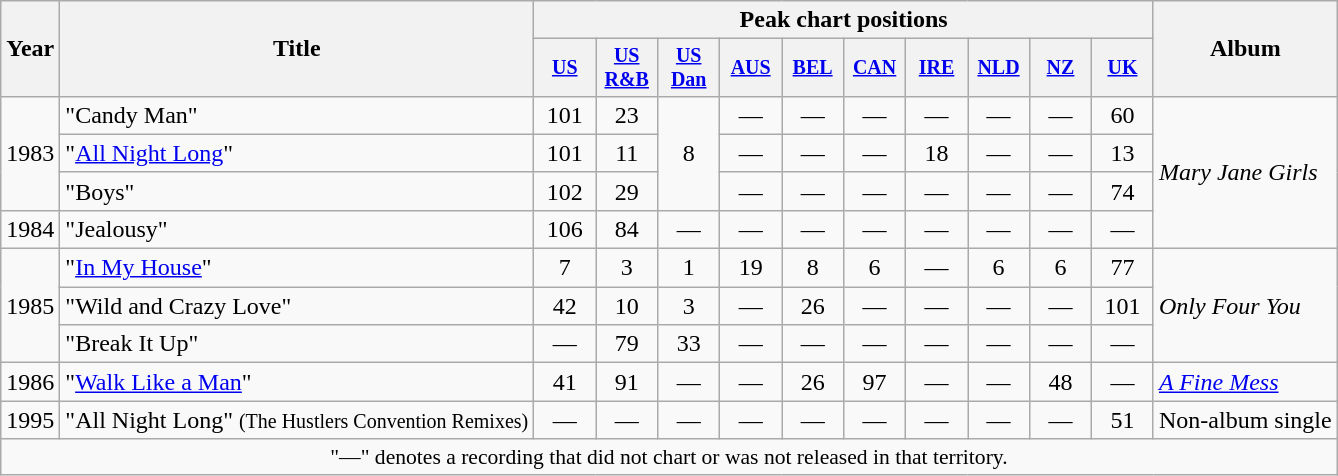<table class="wikitable" style="text-align:center;">
<tr>
<th rowspan="2">Year</th>
<th rowspan="2">Title</th>
<th colspan="10">Peak chart positions</th>
<th rowspan="2">Album</th>
</tr>
<tr style="font-size:smaller;">
<th width="35"><a href='#'>US</a><br></th>
<th width="35"><a href='#'>US<br>R&B</a><br></th>
<th width="35"><a href='#'>US<br>Dan</a><br></th>
<th width="35"><a href='#'>AUS</a><br></th>
<th width="35"><a href='#'>BEL</a><br></th>
<th width="35"><a href='#'>CAN</a><br></th>
<th width="35"><a href='#'>IRE</a><br></th>
<th width="35"><a href='#'>NLD</a><br></th>
<th width="35"><a href='#'>NZ</a><br></th>
<th width="35"><a href='#'>UK</a><br></th>
</tr>
<tr>
<td rowspan="3">1983</td>
<td align="left">"Candy Man"</td>
<td>101</td>
<td>23</td>
<td rowspan="3">8</td>
<td>—</td>
<td>—</td>
<td>—</td>
<td>—</td>
<td>—</td>
<td>—</td>
<td>60</td>
<td align="left" rowspan="4"><em>Mary Jane Girls</em></td>
</tr>
<tr>
<td align="left">"<a href='#'>All Night Long</a>"</td>
<td>101</td>
<td>11</td>
<td>—</td>
<td>—</td>
<td>—</td>
<td>18</td>
<td>—</td>
<td>—</td>
<td>13</td>
</tr>
<tr>
<td align="left">"Boys"</td>
<td>102</td>
<td>29</td>
<td>—</td>
<td>—</td>
<td>—</td>
<td>—</td>
<td>—</td>
<td>—</td>
<td>74</td>
</tr>
<tr>
<td>1984</td>
<td align="left">"Jealousy"</td>
<td>106</td>
<td>84</td>
<td>—</td>
<td>—</td>
<td>—</td>
<td>—</td>
<td>—</td>
<td>—</td>
<td>—</td>
<td>—</td>
</tr>
<tr>
<td rowspan="3">1985</td>
<td align="left">"<a href='#'>In My House</a>"</td>
<td>7</td>
<td>3</td>
<td>1</td>
<td>19</td>
<td>8</td>
<td>6</td>
<td>—</td>
<td>6</td>
<td>6</td>
<td>77</td>
<td align="left" rowspan="3"><em>Only Four You</em></td>
</tr>
<tr>
<td align="left">"Wild and Crazy Love"</td>
<td>42</td>
<td>10</td>
<td>3</td>
<td>—</td>
<td>26</td>
<td>—</td>
<td>—</td>
<td>—</td>
<td>—</td>
<td>101</td>
</tr>
<tr>
<td align="left">"Break It Up"</td>
<td>—</td>
<td>79</td>
<td>33</td>
<td>—</td>
<td>—</td>
<td>—</td>
<td>—</td>
<td>—</td>
<td>—</td>
<td>—</td>
</tr>
<tr>
<td>1986</td>
<td align="left">"<a href='#'>Walk Like a Man</a>"</td>
<td>41</td>
<td>91</td>
<td>—</td>
<td>—</td>
<td>26</td>
<td>97</td>
<td>—</td>
<td>—</td>
<td>48</td>
<td>—</td>
<td align="left"><em><a href='#'>A Fine Mess</a></em></td>
</tr>
<tr>
<td>1995</td>
<td align="left">"All Night Long" <small>(The Hustlers Convention Remixes)</small></td>
<td>—</td>
<td>—</td>
<td>—</td>
<td>—</td>
<td>—</td>
<td>—</td>
<td>—</td>
<td>—</td>
<td>—</td>
<td>51</td>
<td align="left">Non-album single</td>
</tr>
<tr>
<td colspan="15" style="font-size:90%">"—" denotes a recording that did not chart or was not released in that territory.</td>
</tr>
</table>
